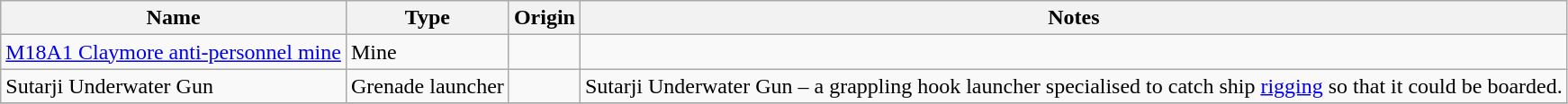<table class="wikitable" ; text-align:"center;">
<tr>
<th>Name</th>
<th>Type</th>
<th>Origin</th>
<th>Notes</th>
</tr>
<tr>
<td><a href='#'>M18A1 Claymore anti-personnel mine</a></td>
<td>Mine</td>
<td></td>
<td></td>
</tr>
<tr>
<td>Sutarji Underwater Gun</td>
<td>Grenade launcher</td>
<td></td>
<td>Sutarji Underwater Gun – a grappling hook launcher specialised to catch ship <a href='#'>rigging</a> so that it could be boarded.</td>
</tr>
<tr>
</tr>
</table>
